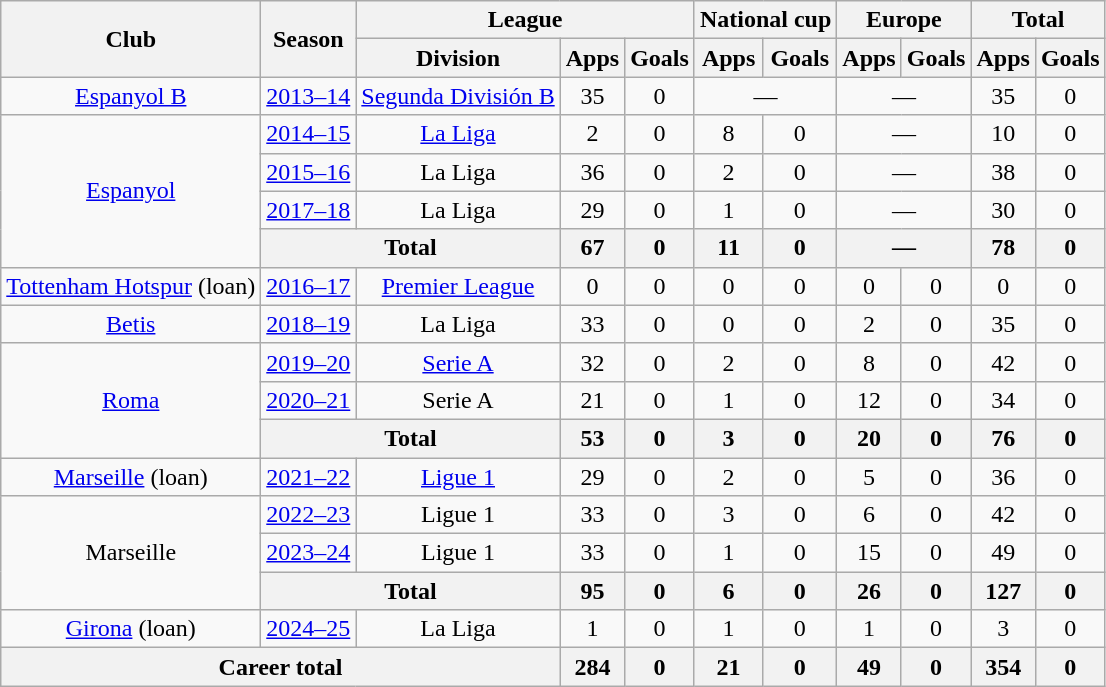<table class="wikitable" style="text-align:center">
<tr>
<th rowspan="2">Club</th>
<th rowspan="2">Season</th>
<th colspan="3">League</th>
<th colspan="2">National cup</th>
<th colspan="2">Europe</th>
<th colspan="2">Total</th>
</tr>
<tr>
<th>Division</th>
<th>Apps</th>
<th>Goals</th>
<th>Apps</th>
<th>Goals</th>
<th>Apps</th>
<th>Goals</th>
<th>Apps</th>
<th>Goals</th>
</tr>
<tr>
<td><a href='#'>Espanyol B</a></td>
<td><a href='#'>2013–14</a></td>
<td><a href='#'>Segunda División B</a></td>
<td>35</td>
<td>0</td>
<td colspan="2">—</td>
<td colspan="2">—</td>
<td>35</td>
<td>0</td>
</tr>
<tr>
<td rowspan="4"><a href='#'>Espanyol</a></td>
<td><a href='#'>2014–15</a></td>
<td><a href='#'>La Liga</a></td>
<td>2</td>
<td>0</td>
<td>8</td>
<td>0</td>
<td colspan="2">—</td>
<td>10</td>
<td>0</td>
</tr>
<tr>
<td><a href='#'>2015–16</a></td>
<td>La Liga</td>
<td>36</td>
<td>0</td>
<td>2</td>
<td>0</td>
<td colspan="2">—</td>
<td>38</td>
<td>0</td>
</tr>
<tr>
<td><a href='#'>2017–18</a></td>
<td>La Liga</td>
<td>29</td>
<td>0</td>
<td>1</td>
<td>0</td>
<td colspan="2">—</td>
<td>30</td>
<td>0</td>
</tr>
<tr>
<th colspan="2">Total</th>
<th>67</th>
<th>0</th>
<th>11</th>
<th>0</th>
<th colspan="2">—</th>
<th>78</th>
<th>0</th>
</tr>
<tr>
<td><a href='#'>Tottenham Hotspur</a> (loan)</td>
<td><a href='#'>2016–17</a></td>
<td><a href='#'>Premier League</a></td>
<td>0</td>
<td>0</td>
<td>0</td>
<td>0</td>
<td>0</td>
<td>0</td>
<td>0</td>
<td>0</td>
</tr>
<tr>
<td><a href='#'>Betis</a></td>
<td><a href='#'>2018–19</a></td>
<td>La Liga</td>
<td>33</td>
<td>0</td>
<td>0</td>
<td>0</td>
<td>2</td>
<td>0</td>
<td>35</td>
<td>0</td>
</tr>
<tr>
<td rowspan="3"><a href='#'>Roma</a></td>
<td><a href='#'>2019–20</a></td>
<td><a href='#'>Serie A</a></td>
<td>32</td>
<td>0</td>
<td>2</td>
<td>0</td>
<td>8</td>
<td>0</td>
<td>42</td>
<td>0</td>
</tr>
<tr>
<td><a href='#'>2020–21</a></td>
<td>Serie A</td>
<td>21</td>
<td>0</td>
<td>1</td>
<td>0</td>
<td>12</td>
<td>0</td>
<td>34</td>
<td>0</td>
</tr>
<tr>
<th colspan="2">Total</th>
<th>53</th>
<th>0</th>
<th>3</th>
<th>0</th>
<th>20</th>
<th>0</th>
<th>76</th>
<th>0</th>
</tr>
<tr>
<td><a href='#'>Marseille</a> (loan)</td>
<td><a href='#'>2021–22</a></td>
<td><a href='#'>Ligue 1</a></td>
<td>29</td>
<td>0</td>
<td>2</td>
<td>0</td>
<td>5</td>
<td>0</td>
<td>36</td>
<td>0</td>
</tr>
<tr>
<td rowspan="3">Marseille</td>
<td><a href='#'>2022–23</a></td>
<td>Ligue 1</td>
<td>33</td>
<td>0</td>
<td>3</td>
<td>0</td>
<td>6</td>
<td>0</td>
<td>42</td>
<td>0</td>
</tr>
<tr>
<td><a href='#'>2023–24</a></td>
<td>Ligue 1</td>
<td>33</td>
<td>0</td>
<td>1</td>
<td>0</td>
<td>15</td>
<td>0</td>
<td>49</td>
<td>0</td>
</tr>
<tr>
<th colspan="2">Total</th>
<th>95</th>
<th>0</th>
<th>6</th>
<th>0</th>
<th>26</th>
<th>0</th>
<th>127</th>
<th>0</th>
</tr>
<tr>
<td><a href='#'>Girona</a> (loan)</td>
<td><a href='#'>2024–25</a></td>
<td>La Liga</td>
<td>1</td>
<td>0</td>
<td>1</td>
<td>0</td>
<td>1</td>
<td>0</td>
<td>3</td>
<td>0</td>
</tr>
<tr>
<th colspan="3">Career total</th>
<th>284</th>
<th>0</th>
<th>21</th>
<th>0</th>
<th>49</th>
<th>0</th>
<th>354</th>
<th>0</th>
</tr>
</table>
